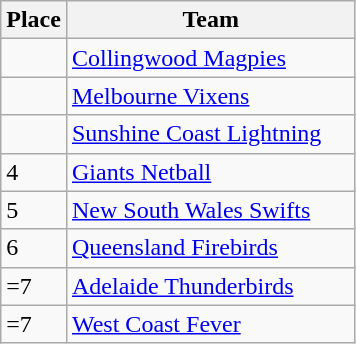<table class=wikitable style=text-align:left>
<tr>
<th width=35>Place</th>
<th width=185>Team</th>
</tr>
<tr>
<td></td>
<td style=text-align:left> <a href='#'>Collingwood Magpies</a></td>
</tr>
<tr>
<td></td>
<td style=text-align:left> <a href='#'>Melbourne Vixens</a></td>
</tr>
<tr>
<td></td>
<td style=text-align:left> <a href='#'>Sunshine Coast Lightning</a></td>
</tr>
<tr>
<td style=text-align:left>4</td>
<td> <a href='#'>Giants Netball</a></td>
</tr>
<tr>
<td style=text-align:left>5</td>
<td> <a href='#'>New South Wales Swifts</a></td>
</tr>
<tr>
<td style=text-align:left>6</td>
<td> <a href='#'>Queensland Firebirds</a></td>
</tr>
<tr>
<td style=text-align:left>=7</td>
<td> <a href='#'>Adelaide Thunderbirds</a></td>
</tr>
<tr>
<td style=text-align:left>=7</td>
<td> <a href='#'>West Coast Fever</a></td>
</tr>
</table>
